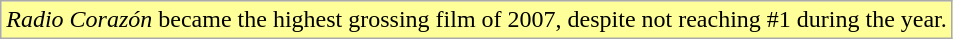<table class="wikitable">
<tr>
<td style="background-color:#FFFF99"><em>Radio Corazón</em> became the highest grossing film of 2007, despite not reaching #1 during the year.</td>
</tr>
</table>
